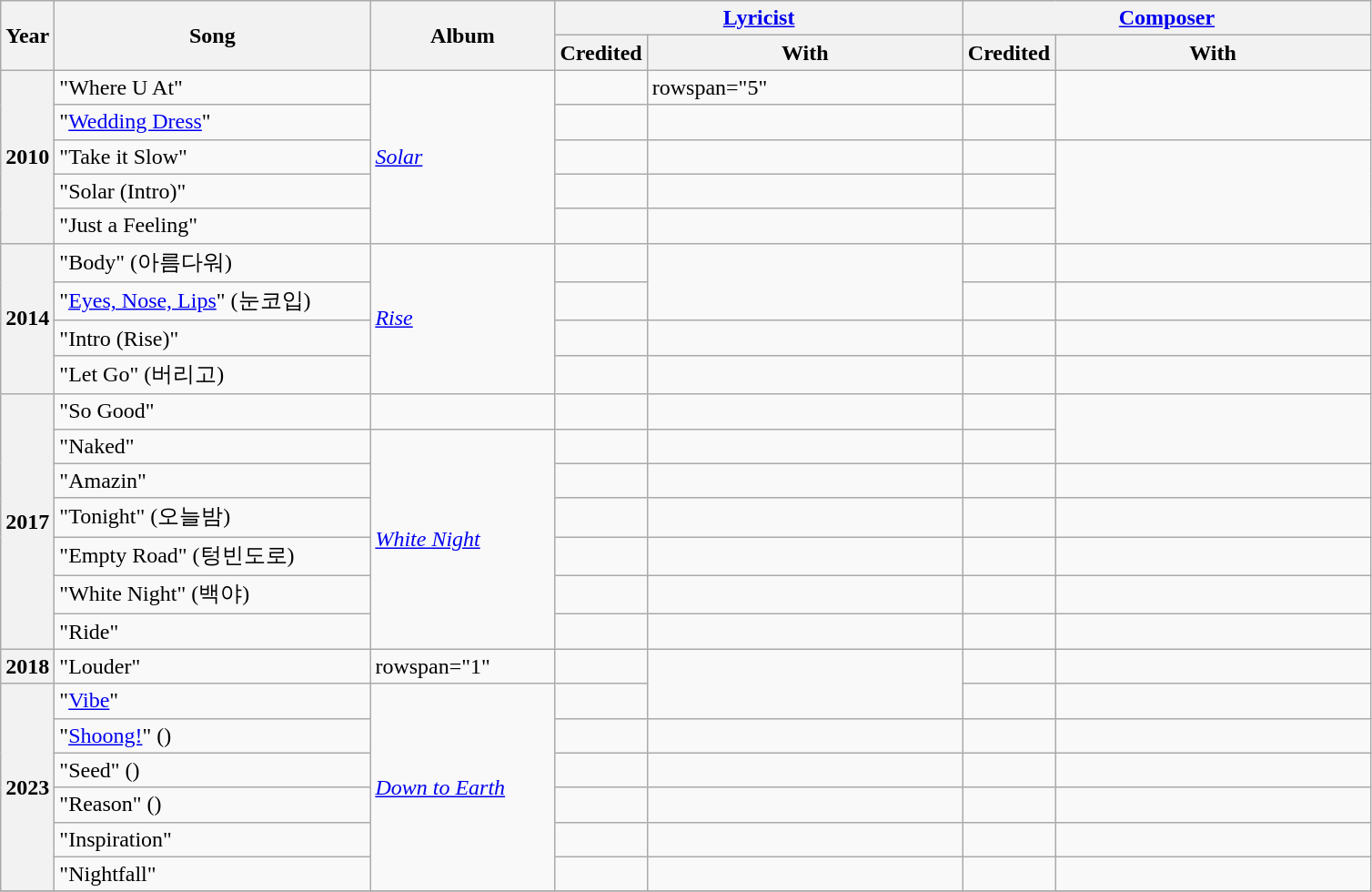<table class="wikitable sortable plainrowheaders">
<tr>
<th rowspan="2" style="width:2em;">Year</th>
<th rowspan="2" style="width:14em;">Song</th>
<th rowspan="2" style="width:8em;">Album</th>
<th colspan="2"><a href='#'>Lyricist</a></th>
<th colspan="2"><a href='#'>Composer</a></th>
</tr>
<tr>
<th>Credited</th>
<th style="width:14em;">With</th>
<th>Credited</th>
<th style="width:14em;">With</th>
</tr>
<tr>
<th scope="row" rowspan="5">2010</th>
<td>"Where U At"</td>
<td rowspan="5"><em><a href='#'>Solar</a></em></td>
<td></td>
<td>rowspan="5" </td>
<td></td>
<td style="text-align:center" rowspan="2"></td>
</tr>
<tr>
<td>"<a href='#'>Wedding Dress</a>"</td>
<td></td>
<td></td>
</tr>
<tr>
<td>"Take it Slow"</td>
<td></td>
<td></td>
<td style="text-align:center"></td>
</tr>
<tr>
<td>"Solar (Intro)"</td>
<td></td>
<td></td>
<td style="text-align:center"></td>
</tr>
<tr>
<td>"Just a Feeling"</td>
<td></td>
<td></td>
<td style="text-align:center"></td>
</tr>
<tr>
<th scope="row" rowspan="4">2014</th>
<td>"Body" (아름다워)</td>
<td rowspan="4"><em><a href='#'>Rise</a></em></td>
<td></td>
<td style="text-align:center" rowspan="2"></td>
<td></td>
<td style="text-align:center"></td>
</tr>
<tr>
<td>"<a href='#'>Eyes, Nose, Lips</a>" (눈코입)</td>
<td></td>
<td></td>
<td></td>
</tr>
<tr>
<td>"Intro (Rise)"</td>
<td></td>
<td style="text-align:center"></td>
<td></td>
<td style="text-align:center"></td>
</tr>
<tr>
<td>"Let Go" (버리고)</td>
<td></td>
<td></td>
<td></td>
<td style="text-align:center"></td>
</tr>
<tr>
<th scope="row" rowspan="7">2017</th>
<td>"So Good"</td>
<td></td>
<td></td>
<td style="text-align:center"></td>
<td></td>
<td style="text-align:center" rowspan="2"></td>
</tr>
<tr>
<td>"Naked"</td>
<td rowspan="6"><em><a href='#'>White Night</a></em></td>
<td></td>
<td></td>
<td></td>
</tr>
<tr>
<td>"Amazin"</td>
<td></td>
<td style="text-align:center"></td>
<td></td>
<td style="text-align:center"></td>
</tr>
<tr>
<td>"Tonight" (오늘밤) </td>
<td></td>
<td style="text-align:center"></td>
<td></td>
<td style="text-align:center"></td>
</tr>
<tr>
<td>"Empty Road" (텅빈도로)</td>
<td></td>
<td style="text-align:center"></td>
<td></td>
<td style="text-align:center"></td>
</tr>
<tr>
<td>"White Night" (백야)</td>
<td></td>
<td style="text-align:center"></td>
<td></td>
<td style="text-align:center"></td>
</tr>
<tr>
<td>"Ride"</td>
<td></td>
<td style="text-align:center"></td>
<td></td>
<td style="text-align:center"></td>
</tr>
<tr>
<th scope="row">2018</th>
<td>"Louder"</td>
<td>rowspan="1" </td>
<td></td>
<td style="text-align:center" rowspan="2"></td>
<td></td>
<td style="text-align:center"></td>
</tr>
<tr>
<th scope="row" rowspan="6">2023</th>
<td>"<a href='#'>Vibe</a>" </td>
<td rowspan="6"><em><a href='#'>Down to Earth</a></em></td>
<td></td>
<td></td>
<td style="text-align:center"></td>
</tr>
<tr>
<td>"<a href='#'>Shoong!</a>" () </td>
<td></td>
<td style="text-align:center"></td>
<td></td>
<td></td>
</tr>
<tr>
<td>"Seed" ()</td>
<td></td>
<td style="text-align:center"></td>
<td></td>
<td></td>
</tr>
<tr>
<td>"Reason" ()</td>
<td></td>
<td style="text-align:center"></td>
<td></td>
<td></td>
</tr>
<tr>
<td>"Inspiration" </td>
<td></td>
<td style="text-align:center"></td>
<td></td>
<td></td>
</tr>
<tr>
<td>"Nightfall" </td>
<td></td>
<td style="text-align:center"></td>
<td></td>
<td></td>
</tr>
<tr>
</tr>
</table>
